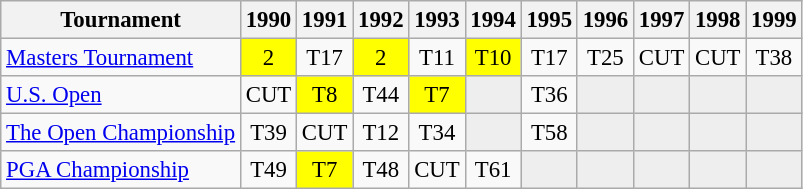<table class="wikitable" style="font-size:95%;text-align:center;">
<tr>
<th>Tournament</th>
<th>1990</th>
<th>1991</th>
<th>1992</th>
<th>1993</th>
<th>1994</th>
<th>1995</th>
<th>1996</th>
<th>1997</th>
<th>1998</th>
<th>1999</th>
</tr>
<tr>
<td align=left><a href='#'>Masters Tournament</a></td>
<td style="background:yellow;">2</td>
<td>T17</td>
<td style="background:yellow;">2</td>
<td>T11</td>
<td style="background:yellow;">T10</td>
<td>T17</td>
<td>T25</td>
<td>CUT</td>
<td>CUT</td>
<td>T38</td>
</tr>
<tr>
<td align=left><a href='#'>U.S. Open</a></td>
<td>CUT</td>
<td style="background:yellow;">T8</td>
<td>T44</td>
<td style="background:yellow;">T7</td>
<td style="background:#eeeeee;"></td>
<td>T36</td>
<td style="background:#eeeeee;"></td>
<td style="background:#eeeeee;"></td>
<td style="background:#eeeeee;"></td>
<td style="background:#eeeeee;"></td>
</tr>
<tr>
<td align=left><a href='#'>The Open Championship</a></td>
<td>T39</td>
<td>CUT</td>
<td>T12</td>
<td>T34</td>
<td style="background:#eeeeee;"></td>
<td>T58</td>
<td style="background:#eeeeee;"></td>
<td style="background:#eeeeee;"></td>
<td style="background:#eeeeee;"></td>
<td style="background:#eeeeee;"></td>
</tr>
<tr>
<td align=left><a href='#'>PGA Championship</a></td>
<td>T49</td>
<td style="background:yellow;">T7</td>
<td>T48</td>
<td>CUT</td>
<td>T61</td>
<td style="background:#eeeeee;"></td>
<td style="background:#eeeeee;"></td>
<td style="background:#eeeeee;"></td>
<td style="background:#eeeeee;"></td>
<td style="background:#eeeeee;"></td>
</tr>
</table>
